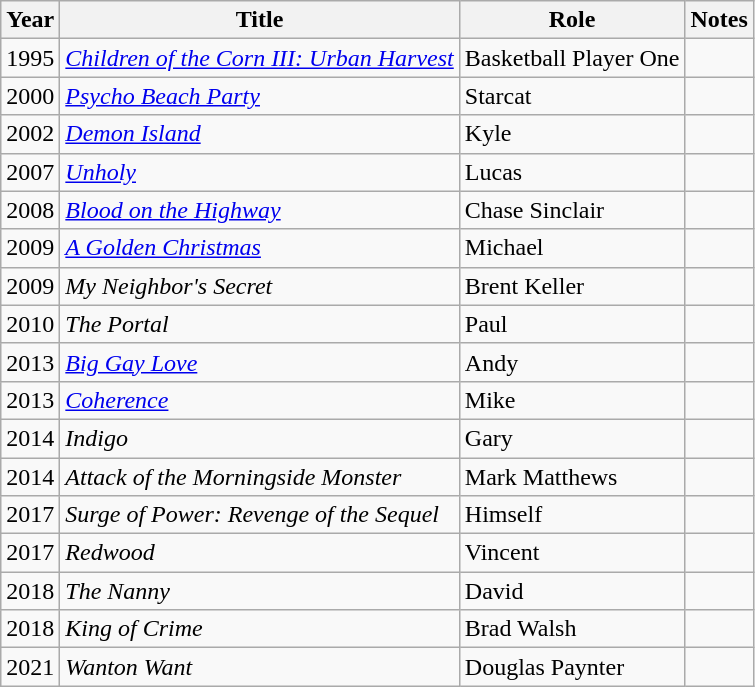<table class="wikitable sortable">
<tr>
<th>Year</th>
<th>Title</th>
<th>Role</th>
<th class="unsortable">Notes</th>
</tr>
<tr>
<td>1995</td>
<td><em><a href='#'>Children of the Corn III: Urban Harvest</a></em></td>
<td>Basketball Player One</td>
<td></td>
</tr>
<tr>
<td>2000</td>
<td><em><a href='#'>Psycho Beach Party</a></em></td>
<td>Starcat</td>
<td></td>
</tr>
<tr>
<td>2002</td>
<td><em><a href='#'>Demon Island</a></em></td>
<td>Kyle</td>
<td></td>
</tr>
<tr>
<td>2007</td>
<td><em><a href='#'>Unholy</a></em></td>
<td>Lucas</td>
<td></td>
</tr>
<tr>
<td>2008</td>
<td><em><a href='#'>Blood on the Highway</a></em></td>
<td>Chase Sinclair</td>
<td></td>
</tr>
<tr>
<td>2009</td>
<td><em><a href='#'>A Golden Christmas</a></em></td>
<td>Michael</td>
<td></td>
</tr>
<tr>
<td>2009</td>
<td><em>My Neighbor's Secret</em></td>
<td>Brent Keller</td>
<td></td>
</tr>
<tr>
<td>2010</td>
<td><em>The Portal</em></td>
<td>Paul</td>
<td></td>
</tr>
<tr>
<td>2013</td>
<td><em><a href='#'>Big Gay Love</a></em></td>
<td>Andy</td>
<td></td>
</tr>
<tr>
<td>2013</td>
<td><em><a href='#'>Coherence</a></em></td>
<td>Mike</td>
<td></td>
</tr>
<tr>
<td>2014</td>
<td><em>Indigo</em></td>
<td>Gary</td>
<td></td>
</tr>
<tr>
<td>2014</td>
<td><em>Attack of the Morningside Monster</em></td>
<td>Mark Matthews</td>
<td></td>
</tr>
<tr>
<td>2017</td>
<td><em>Surge of Power: Revenge of the Sequel </em></td>
<td>Himself</td>
<td></td>
</tr>
<tr>
<td>2017</td>
<td><em>Redwood</em></td>
<td>Vincent</td>
<td></td>
</tr>
<tr>
<td>2018</td>
<td><em>The Nanny</em></td>
<td>David</td>
<td></td>
</tr>
<tr>
<td>2018</td>
<td><em>King of Crime</em></td>
<td>Brad Walsh</td>
</tr>
<tr>
<td>2021</td>
<td><em>Wanton Want</em></td>
<td>Douglas Paynter</td>
<td></td>
</tr>
</table>
